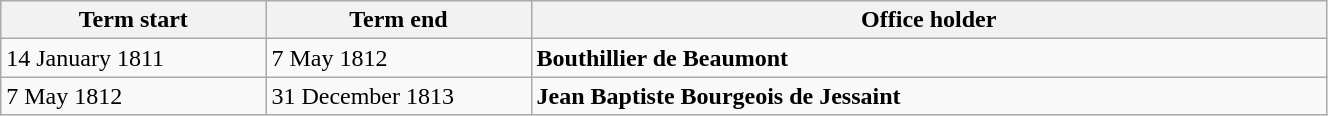<table class="wikitable" style="width: 70%;">
<tr>
<th align="left" style="width: 20%;">Term start</th>
<th align="left" style="width: 20%;">Term end</th>
<th align="left">Office holder</th>
</tr>
<tr valign="top">
<td>14 January 1811</td>
<td>7 May 1812</td>
<td><strong>Bouthillier de Beaumont</strong></td>
</tr>
<tr valign="top">
<td>7 May 1812</td>
<td>31 December 1813</td>
<td><strong>Jean Baptiste Bourgeois de Jessaint</strong></td>
</tr>
</table>
